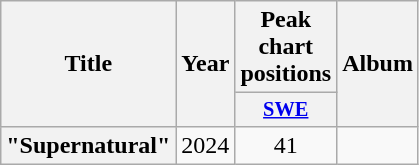<table class="wikitable plainrowheaders" style="text-align:center;">
<tr>
<th scope="col" rowspan="2">Title</th>
<th scope="col" rowspan="2">Year</th>
<th scope="col" colspan="1">Peak chart positions</th>
<th scope="col" rowspan="2">Album</th>
</tr>
<tr>
<th scope="col" style="width:3em;font-size:85%;"><a href='#'>SWE</a><br></th>
</tr>
<tr>
<th scope="row">"Supernatural"</th>
<td>2024</td>
<td>41</td>
<td></td>
</tr>
</table>
